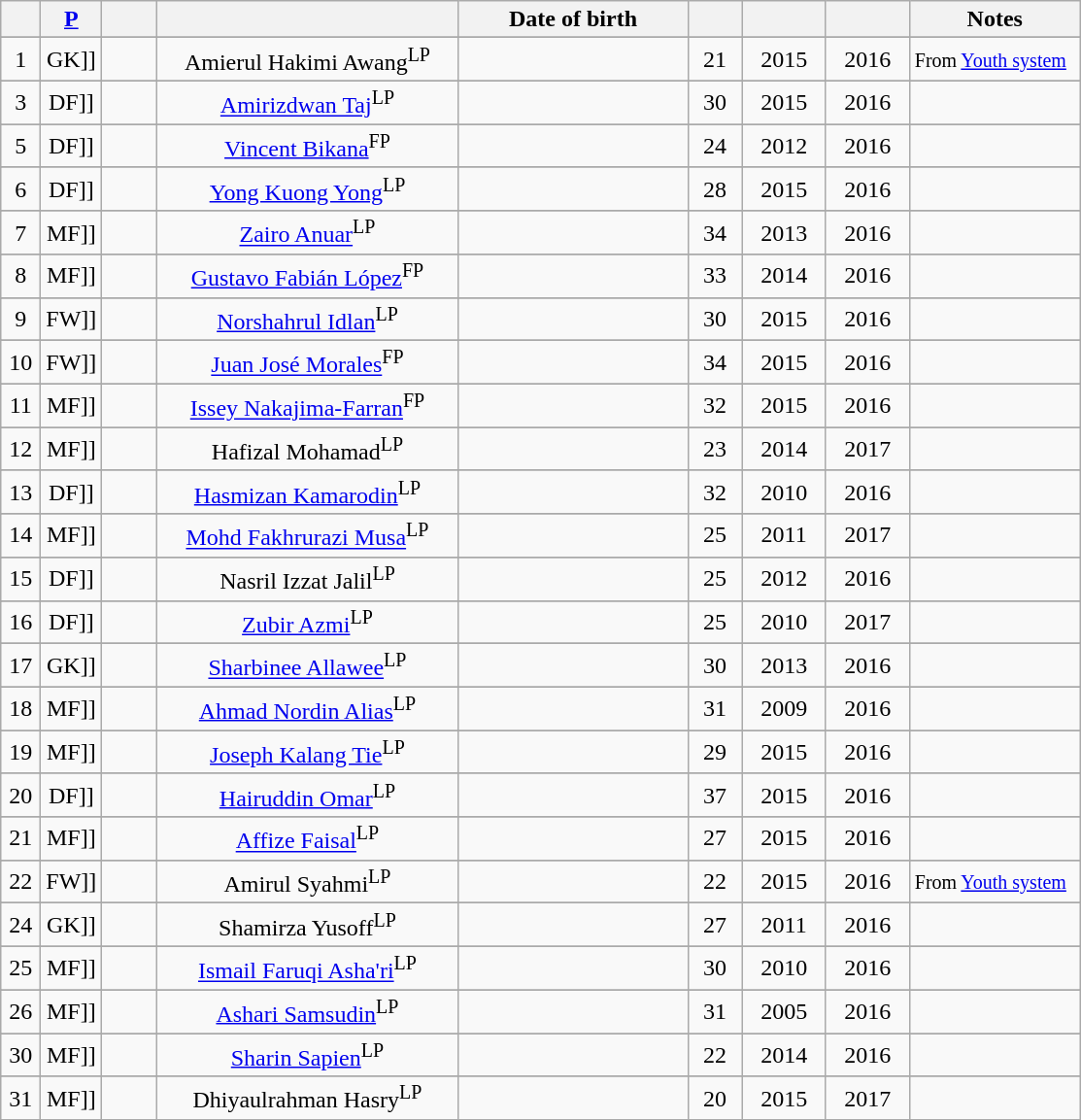<table class="wikitable sortable" style="text-align: center;">
<tr>
<th width=20></th>
<th width=30><a href='#'>P</a></th>
<th width=30></th>
<th width=200></th>
<th width=150>Date of birth</th>
<th width=30></th>
<th width=50></th>
<th width=50></th>
<th width=110>Notes</th>
</tr>
<tr>
</tr>
<tr>
<td>1</td>
<td [[>GK]]</td>
<td></td>
<td>Amierul Hakimi Awang<sup>LP</sup></td>
<td></td>
<td>21</td>
<td>2015</td>
<td>2016</td>
<td align="left"><small> From <a href='#'>Youth system</a></small></td>
</tr>
<tr>
</tr>
<tr>
<td>3</td>
<td [[>DF]]</td>
<td></td>
<td><a href='#'>Amirizdwan Taj</a><sup>LP</sup></td>
<td></td>
<td>30</td>
<td>2015</td>
<td>2016</td>
<td></td>
</tr>
<tr>
</tr>
<tr>
<td>5</td>
<td [[>DF]]</td>
<td></td>
<td><a href='#'>Vincent Bikana</a><sup>FP</sup></td>
<td></td>
<td>24</td>
<td>2012</td>
<td>2016</td>
<td></td>
</tr>
<tr>
</tr>
<tr>
<td>6</td>
<td [[>DF]]</td>
<td></td>
<td><a href='#'>Yong Kuong Yong</a><sup>LP</sup></td>
<td></td>
<td>28</td>
<td>2015</td>
<td>2016</td>
<td></td>
</tr>
<tr>
</tr>
<tr>
<td>7</td>
<td [[>MF]]</td>
<td></td>
<td><a href='#'>Zairo Anuar</a><sup>LP</sup></td>
<td></td>
<td>34</td>
<td>2013</td>
<td>2016</td>
<td></td>
</tr>
<tr>
</tr>
<tr>
<td>8</td>
<td [[>MF]]</td>
<td></td>
<td><a href='#'>Gustavo Fabián López</a><sup>FP</sup></td>
<td></td>
<td>33</td>
<td>2014</td>
<td>2016</td>
<td></td>
</tr>
<tr>
</tr>
<tr>
<td>9</td>
<td [[>FW]]</td>
<td></td>
<td><a href='#'>Norshahrul Idlan</a><sup>LP</sup></td>
<td></td>
<td>30</td>
<td>2015</td>
<td>2016</td>
<td></td>
</tr>
<tr>
</tr>
<tr>
<td>10</td>
<td [[>FW]]</td>
<td></td>
<td><a href='#'>Juan José Morales</a><sup>FP</sup></td>
<td></td>
<td>34</td>
<td>2015</td>
<td>2016</td>
<td></td>
</tr>
<tr>
</tr>
<tr>
<td>11</td>
<td [[>MF]]</td>
<td></td>
<td><a href='#'>Issey Nakajima-Farran</a><sup>FP</sup></td>
<td></td>
<td>32</td>
<td>2015</td>
<td>2016</td>
<td></td>
</tr>
<tr>
</tr>
<tr>
<td>12</td>
<td [[>MF]]</td>
<td></td>
<td>Hafizal Mohamad<sup>LP</sup></td>
<td></td>
<td>23</td>
<td>2014</td>
<td>2017</td>
<td></td>
</tr>
<tr>
</tr>
<tr>
<td>13</td>
<td [[>DF]]</td>
<td></td>
<td><a href='#'>Hasmizan Kamarodin</a><sup>LP</sup></td>
<td></td>
<td>32</td>
<td>2010</td>
<td>2016</td>
<td></td>
</tr>
<tr>
</tr>
<tr>
<td>14</td>
<td [[>MF]]</td>
<td></td>
<td><a href='#'>Mohd Fakhrurazi Musa</a><sup>LP</sup></td>
<td></td>
<td>25</td>
<td>2011</td>
<td>2017</td>
<td></td>
</tr>
<tr>
</tr>
<tr>
<td>15</td>
<td [[>DF]]</td>
<td></td>
<td>Nasril Izzat Jalil<sup>LP</sup></td>
<td></td>
<td>25</td>
<td>2012</td>
<td>2016</td>
<td></td>
</tr>
<tr>
</tr>
<tr>
<td>16</td>
<td [[>DF]]</td>
<td></td>
<td><a href='#'>Zubir Azmi</a><sup>LP</sup></td>
<td></td>
<td>25</td>
<td>2010</td>
<td>2017</td>
<td></td>
</tr>
<tr>
</tr>
<tr>
<td>17</td>
<td [[>GK]]</td>
<td></td>
<td><a href='#'>Sharbinee Allawee</a><sup>LP</sup></td>
<td></td>
<td>30</td>
<td>2013</td>
<td>2016</td>
<td></td>
</tr>
<tr>
</tr>
<tr>
<td>18</td>
<td [[>MF]]</td>
<td></td>
<td><a href='#'>Ahmad Nordin Alias</a><sup>LP</sup></td>
<td></td>
<td>31</td>
<td>2009</td>
<td>2016</td>
<td></td>
</tr>
<tr>
</tr>
<tr>
<td>19</td>
<td [[>MF]]</td>
<td></td>
<td><a href='#'>Joseph Kalang Tie</a><sup>LP</sup></td>
<td></td>
<td>29</td>
<td>2015</td>
<td>2016</td>
<td></td>
</tr>
<tr>
</tr>
<tr>
<td>20</td>
<td [[>DF]]</td>
<td></td>
<td><a href='#'>Hairuddin Omar</a><sup>LP</sup></td>
<td></td>
<td>37</td>
<td>2015</td>
<td>2016</td>
<td></td>
</tr>
<tr>
</tr>
<tr>
<td>21</td>
<td [[>MF]]</td>
<td></td>
<td><a href='#'>Affize Faisal</a><sup>LP</sup></td>
<td></td>
<td>27</td>
<td>2015</td>
<td>2016</td>
<td></td>
</tr>
<tr>
</tr>
<tr>
<td>22</td>
<td [[>FW]]</td>
<td></td>
<td>Amirul Syahmi<sup>LP</sup></td>
<td></td>
<td>22</td>
<td>2015</td>
<td>2016</td>
<td align="left"><small> From <a href='#'>Youth system</a></small></td>
</tr>
<tr>
</tr>
<tr>
<td>24</td>
<td [[>GK]]</td>
<td></td>
<td>Shamirza Yusoff<sup>LP</sup></td>
<td></td>
<td>27</td>
<td>2011</td>
<td>2016</td>
<td></td>
</tr>
<tr>
</tr>
<tr>
<td>25</td>
<td [[>MF]]</td>
<td></td>
<td><a href='#'>Ismail Faruqi Asha'ri</a><sup>LP</sup></td>
<td></td>
<td>30</td>
<td>2010</td>
<td>2016</td>
<td></td>
</tr>
<tr>
</tr>
<tr>
<td>26</td>
<td [[>MF]]</td>
<td></td>
<td><a href='#'>Ashari Samsudin</a><sup>LP</sup></td>
<td></td>
<td>31</td>
<td>2005</td>
<td>2016</td>
<td></td>
</tr>
<tr>
</tr>
<tr>
<td>30</td>
<td [[>MF]]</td>
<td></td>
<td><a href='#'>Sharin Sapien</a><sup>LP</sup></td>
<td></td>
<td>22</td>
<td>2014</td>
<td>2016</td>
<td></td>
</tr>
<tr>
</tr>
<tr>
<td>31</td>
<td [[>MF]]</td>
<td></td>
<td>Dhiyaulrahman Hasry<sup>LP</sup></td>
<td></td>
<td>20</td>
<td>2015</td>
<td>2017</td>
<td></td>
</tr>
<tr>
</tr>
</table>
